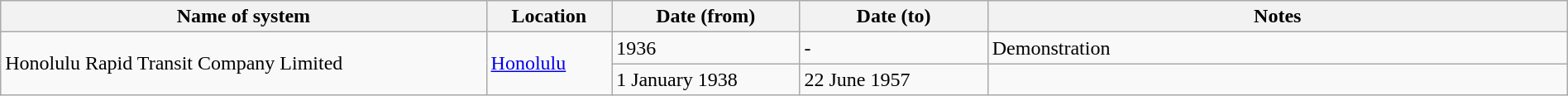<table class="wikitable" width=100%>
<tr>
<th width=31%>Name of system</th>
<th width=8%>Location</th>
<th width=12%>Date (from)</th>
<th width=12%>Date (to)</th>
<th width=37%>Notes</th>
</tr>
<tr>
<td rowspan="2">Honolulu Rapid Transit Company Limited</td>
<td rowspan="2"><a href='#'>Honolulu</a></td>
<td>1936</td>
<td>-</td>
<td>Demonstration</td>
</tr>
<tr>
<td>1 January 1938</td>
<td>22 June 1957</td>
<td> </td>
</tr>
</table>
